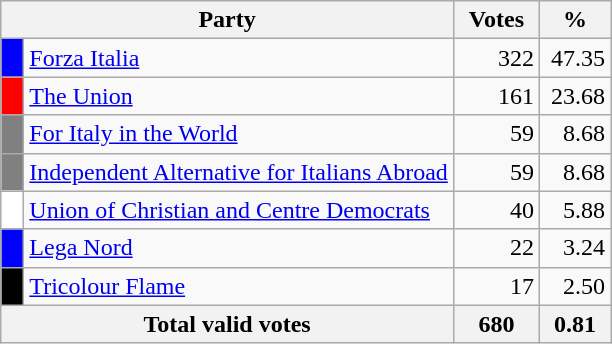<table class="wikitable">
<tr>
<th colspan="2" style="width: 130px">Party</th>
<th style="width: 50px">Votes</th>
<th style="width: 40px">%</th>
</tr>
<tr>
<td style="background-color:blue">  </td>
<td style="text-align: left"><a href='#'>Forza Italia</a></td>
<td style="text-align: right">322</td>
<td style="text-align: right">47.35</td>
</tr>
<tr>
<td style="background-color:red">  </td>
<td style="text-align: left"><a href='#'>The Union</a></td>
<td style="text-align: right">161</td>
<td style="text-align: right">23.68</td>
</tr>
<tr>
<td style="background-color:grey">  </td>
<td style="text-align: left"><a href='#'>For Italy in the World</a></td>
<td align="right">59</td>
<td align="right">8.68</td>
</tr>
<tr>
<td style="background-color:grey">  </td>
<td style="text-align: left"><a href='#'>Independent Alternative for Italians Abroad</a></td>
<td align="right">59</td>
<td align="right">8.68</td>
</tr>
<tr>
<td style="background-color:white">  </td>
<td style="text-align: left"><a href='#'>Union of Christian and Centre Democrats</a></td>
<td align="right">40</td>
<td align="right">5.88</td>
</tr>
<tr>
<td style="background-color:blue">  </td>
<td style="text-align: left"><a href='#'>Lega Nord</a></td>
<td align="right">22</td>
<td align="right">3.24</td>
</tr>
<tr>
<td style="background-color:black">  </td>
<td style="text-align: left"><a href='#'>Tricolour Flame</a></td>
<td align="right">17</td>
<td align="right">2.50</td>
</tr>
<tr bgcolor="white">
<th align="right" colspan=2>Total valid votes</th>
<th align="right">680</th>
<th align="right">0.81</th>
</tr>
</table>
